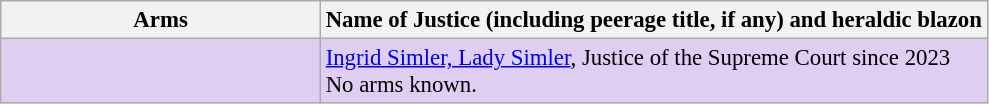<table class=wikitable style=font-size:95%>
<tr style="vertical-align:top; text-align:center;">
<th style="width:206px;">Arms</th>
<th>Name of Justice (including peerage title, if any) and heraldic blazon</th>
</tr>
<tr valign=top scope=row style="background:#DDcef2">
<td align=center></td>
<td><a href='#'>Ingrid Simler, Lady Simler</a>, Justice of the Supreme Court since 2023<br>No arms known.</td>
</tr>
</table>
